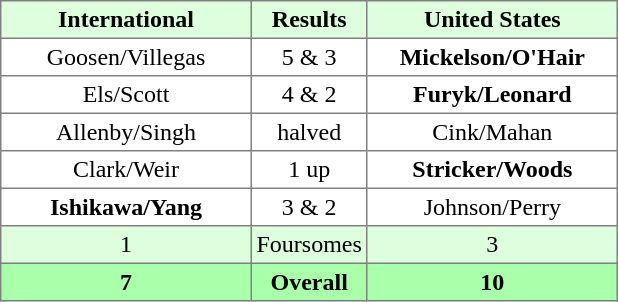<table border="1" cellpadding="3" style="border-collapse:collapse; text-align:center;">
<tr style="background:#ddffdd;">
<th width=160>International</th>
<th>Results</th>
<th width=160>United States</th>
</tr>
<tr>
<td>Goosen/Villegas</td>
<td>5 & 3</td>
<td><strong>Mickelson/O'Hair</strong></td>
</tr>
<tr>
<td>Els/Scott</td>
<td>4 & 2</td>
<td><strong>Furyk/Leonard</strong></td>
</tr>
<tr>
<td>Allenby/Singh</td>
<td>halved</td>
<td>Cink/Mahan</td>
</tr>
<tr>
<td>Clark/Weir</td>
<td>1 up</td>
<td><strong>Stricker/Woods</strong></td>
</tr>
<tr>
<td><strong>Ishikawa/Yang</strong></td>
<td>3 & 2</td>
<td>Johnson/Perry</td>
</tr>
<tr style="background:#ddffdd;">
<td>1</td>
<td>Foursomes</td>
<td>3</td>
</tr>
<tr style="background:#aaffaa;">
<th>7</th>
<th>Overall</th>
<th>10</th>
</tr>
</table>
